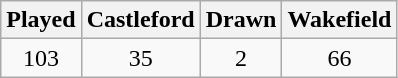<table class="wikitable" style="text-align:center">
<tr>
<th>Played</th>
<th>Castleford</th>
<th>Drawn</th>
<th>Wakefield</th>
</tr>
<tr>
<td>103</td>
<td>35</td>
<td>2</td>
<td>66</td>
</tr>
</table>
